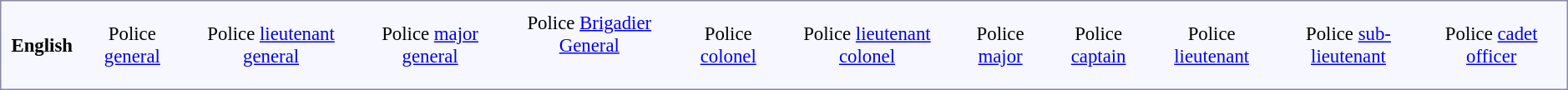<table style="border:1px solid #8888aa; background-color:#f7f8ff; padding:5px; font-size:95%; margin: 0px 12px 12px 0px;">
<tr style="text-align:center;">
<th>English</th>
<td colspan=2></td>
<td colspan=2>Police <a href='#'>general</a></td>
<td colspan=2>Police <a href='#'>lieutenant general</a></td>
<td colspan=2>Police <a href='#'>major general</a></td>
<td colspan=2>Police <a href='#'>Brigadier General</a> <br> <br></td>
<td colspan=2>Police <a href='#'>colonel</a></td>
<td colspan=2>Police <a href='#'>lieutenant colonel</a></td>
<td colspan=2>Police <a href='#'>major</a></td>
<td colspan=2>Police <a href='#'>captain</a></td>
<td colspan=3>Police <a href='#'>lieutenant</a></td>
<td colspan=3>Police <a href='#'>sub-lieutenant</a></td>
<td colspan=12>Police <a href='#'>cadet officer</a></td>
</tr>
</table>
